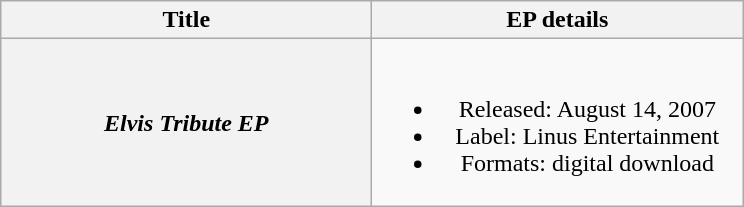<table class="wikitable plainrowheaders" style="text-align:center;">
<tr>
<th scope="col" style="width:15em;">Title</th>
<th scope="col" style="width:15em;">EP details</th>
</tr>
<tr>
<th scope="row"><em>Elvis Tribute EP</em></th>
<td><br><ul><li>Released: August 14, 2007</li><li>Label: Linus Entertainment</li><li>Formats: digital download</li></ul></td>
</tr>
</table>
